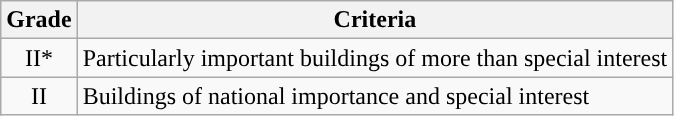<table class="wikitable">
<tr>
<th>Grade</th>
<th>Criteria</th>
</tr>
<tr>
<td align="center" >II*</td>
<td>Particularly important buildings of more than special interest</td>
</tr>
<tr>
<td align="center" >II</td>
<td>Buildings of national importance and special interest</td>
</tr>
</table>
